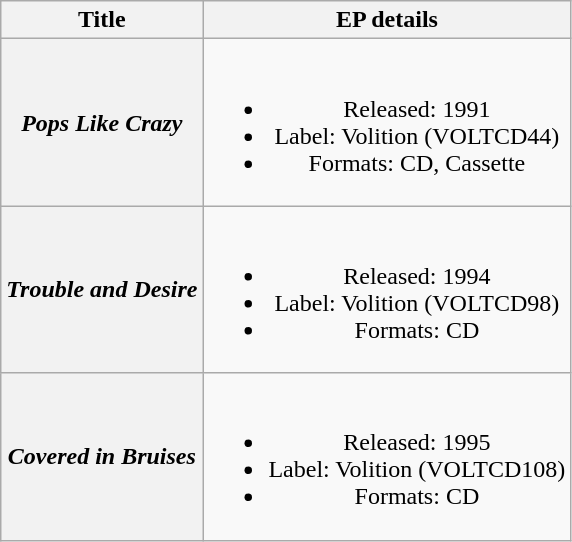<table class="wikitable plainrowheaders" style="text-align:center;" border="1">
<tr>
<th>Title</th>
<th>EP details</th>
</tr>
<tr>
<th scope="row"><em>Pops Like Crazy</em></th>
<td><br><ul><li>Released: 1991</li><li>Label: Volition (VOLTCD44)</li><li>Formats: CD, Cassette</li></ul></td>
</tr>
<tr>
<th scope="row"><em>Trouble and Desire</em></th>
<td><br><ul><li>Released: 1994</li><li>Label: Volition (VOLTCD98)</li><li>Formats: CD</li></ul></td>
</tr>
<tr>
<th scope="row"><em>Covered in Bruises</em></th>
<td><br><ul><li>Released: 1995</li><li>Label: Volition (VOLTCD108)</li><li>Formats: CD</li></ul></td>
</tr>
</table>
